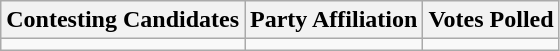<table class="wikitable sortable">
<tr>
<th>Contesting Candidates</th>
<th>Party Affiliation</th>
<th>Votes Polled</th>
</tr>
<tr>
<td></td>
<td></td>
<td></td>
</tr>
</table>
